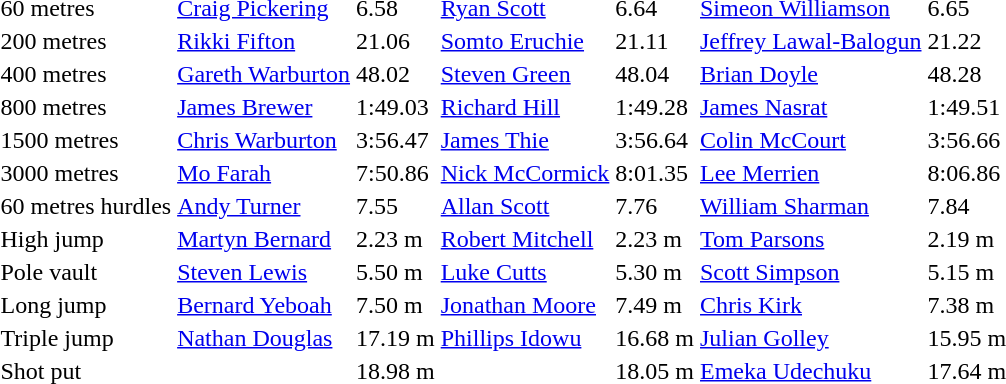<table>
<tr>
<td>60 metres</td>
<td><a href='#'>Craig Pickering</a></td>
<td>6.58</td>
<td><a href='#'>Ryan Scott</a></td>
<td>6.64</td>
<td><a href='#'>Simeon Williamson</a></td>
<td>6.65</td>
</tr>
<tr>
<td>200 metres</td>
<td><a href='#'>Rikki Fifton</a></td>
<td>21.06</td>
<td><a href='#'>Somto Eruchie</a></td>
<td>21.11</td>
<td><a href='#'>Jeffrey Lawal-Balogun</a></td>
<td>21.22</td>
</tr>
<tr>
<td>400 metres</td>
<td><a href='#'>Gareth Warburton</a></td>
<td>48.02</td>
<td><a href='#'>Steven Green</a></td>
<td>48.04</td>
<td><a href='#'>Brian Doyle</a></td>
<td>48.28</td>
</tr>
<tr>
<td>800 metres</td>
<td><a href='#'>James Brewer</a></td>
<td>1:49.03</td>
<td><a href='#'>Richard Hill</a></td>
<td>1:49.28</td>
<td><a href='#'>James Nasrat</a></td>
<td>1:49.51</td>
</tr>
<tr>
<td>1500 metres</td>
<td><a href='#'>Chris Warburton</a></td>
<td>3:56.47</td>
<td><a href='#'>James Thie</a></td>
<td>3:56.64</td>
<td><a href='#'>Colin McCourt</a></td>
<td>3:56.66</td>
</tr>
<tr>
<td>3000 metres</td>
<td><a href='#'>Mo Farah</a></td>
<td>7:50.86</td>
<td><a href='#'>Nick McCormick</a></td>
<td>8:01.35</td>
<td><a href='#'>Lee Merrien</a></td>
<td>8:06.86</td>
</tr>
<tr>
<td>60 metres hurdles</td>
<td><a href='#'>Andy Turner</a></td>
<td>7.55</td>
<td><a href='#'>Allan Scott</a></td>
<td>7.76</td>
<td><a href='#'>William Sharman</a></td>
<td>7.84</td>
</tr>
<tr>
<td>High jump</td>
<td><a href='#'>Martyn Bernard</a></td>
<td>2.23 m</td>
<td><a href='#'>Robert Mitchell</a></td>
<td>2.23 m</td>
<td><a href='#'>Tom Parsons</a></td>
<td>2.19 m</td>
</tr>
<tr>
<td>Pole vault</td>
<td><a href='#'>Steven Lewis</a></td>
<td>5.50 m</td>
<td><a href='#'>Luke Cutts</a></td>
<td>5.30 m</td>
<td><a href='#'>Scott Simpson</a></td>
<td>5.15 m</td>
</tr>
<tr>
<td>Long jump</td>
<td><a href='#'>Bernard Yeboah</a></td>
<td>7.50 m</td>
<td><a href='#'>Jonathan Moore</a></td>
<td>7.49 m</td>
<td><a href='#'>Chris Kirk</a></td>
<td>7.38 m</td>
</tr>
<tr>
<td>Triple jump</td>
<td><a href='#'>Nathan Douglas</a></td>
<td>17.19 m</td>
<td><a href='#'>Phillips Idowu</a></td>
<td>16.68 m</td>
<td><a href='#'>Julian Golley</a></td>
<td>15.95 m</td>
</tr>
<tr>
<td>Shot put</td>
<td></td>
<td>18.98 m</td>
<td></td>
<td>18.05 m</td>
<td><a href='#'>Emeka Udechuku</a></td>
<td>17.64 m</td>
</tr>
</table>
